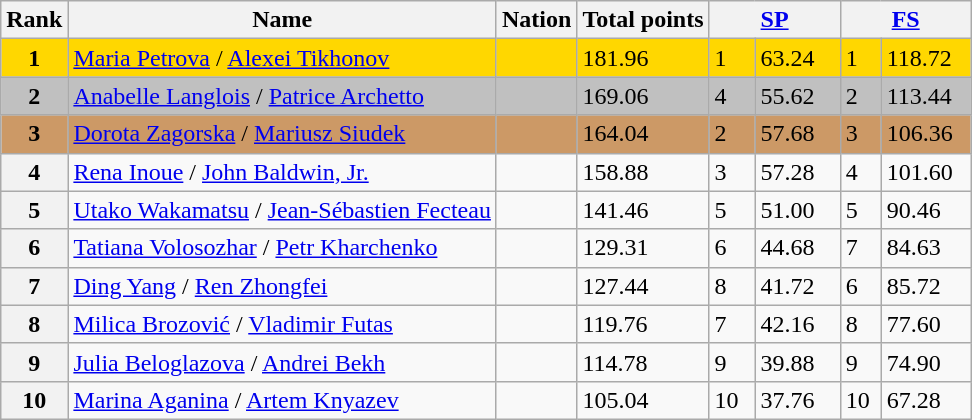<table class="wikitable">
<tr>
<th>Rank</th>
<th>Name</th>
<th>Nation</th>
<th>Total points</th>
<th colspan="2" width="80px"><a href='#'>SP</a></th>
<th colspan="2" width="80px"><a href='#'>FS</a></th>
</tr>
<tr bgcolor="gold">
<td align="center"><strong>1</strong></td>
<td><a href='#'>Maria Petrova</a> / <a href='#'>Alexei Tikhonov</a></td>
<td></td>
<td>181.96</td>
<td>1</td>
<td>63.24</td>
<td>1</td>
<td>118.72</td>
</tr>
<tr bgcolor="silver">
<td align="center"><strong>2</strong></td>
<td><a href='#'>Anabelle Langlois</a> / <a href='#'>Patrice Archetto</a></td>
<td></td>
<td>169.06</td>
<td>4</td>
<td>55.62</td>
<td>2</td>
<td>113.44</td>
</tr>
<tr bgcolor="cc9966">
<td align="center"><strong>3</strong></td>
<td><a href='#'>Dorota Zagorska</a> / <a href='#'>Mariusz Siudek</a></td>
<td></td>
<td>164.04</td>
<td>2</td>
<td>57.68</td>
<td>3</td>
<td>106.36</td>
</tr>
<tr>
<th>4</th>
<td><a href='#'>Rena Inoue</a> / <a href='#'>John Baldwin, Jr.</a></td>
<td></td>
<td>158.88</td>
<td>3</td>
<td>57.28</td>
<td>4</td>
<td>101.60</td>
</tr>
<tr>
<th>5</th>
<td><a href='#'>Utako Wakamatsu</a> / <a href='#'>Jean-Sébastien Fecteau</a></td>
<td></td>
<td>141.46</td>
<td>5</td>
<td>51.00</td>
<td>5</td>
<td>90.46</td>
</tr>
<tr>
<th>6</th>
<td><a href='#'>Tatiana Volosozhar</a> / <a href='#'>Petr Kharchenko</a></td>
<td></td>
<td>129.31</td>
<td>6</td>
<td>44.68</td>
<td>7</td>
<td>84.63</td>
</tr>
<tr>
<th>7</th>
<td><a href='#'>Ding Yang</a> / <a href='#'>Ren Zhongfei</a></td>
<td></td>
<td>127.44</td>
<td>8</td>
<td>41.72</td>
<td>6</td>
<td>85.72</td>
</tr>
<tr>
<th>8</th>
<td><a href='#'>Milica Brozović</a> / <a href='#'>Vladimir Futas</a></td>
<td></td>
<td>119.76</td>
<td>7</td>
<td>42.16</td>
<td>8</td>
<td>77.60</td>
</tr>
<tr>
<th>9</th>
<td><a href='#'>Julia Beloglazova</a> / <a href='#'>Andrei Bekh</a></td>
<td></td>
<td>114.78</td>
<td>9</td>
<td>39.88</td>
<td>9</td>
<td>74.90</td>
</tr>
<tr>
<th>10</th>
<td><a href='#'>Marina Aganina</a> / <a href='#'>Artem Knyazev</a></td>
<td></td>
<td>105.04</td>
<td>10</td>
<td>37.76</td>
<td>10</td>
<td>67.28</td>
</tr>
</table>
